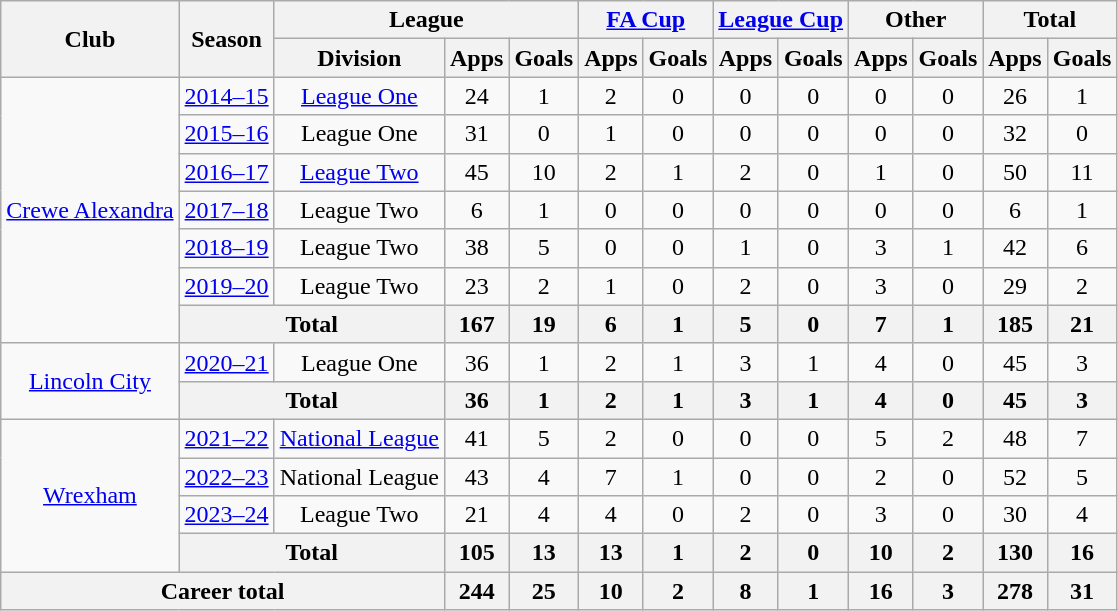<table class=wikitable style="text-align:center">
<tr>
<th rowspan=2>Club</th>
<th rowspan=2>Season</th>
<th colspan=3>League</th>
<th colspan=2><a href='#'>FA Cup</a></th>
<th colspan=2><a href='#'>League Cup</a></th>
<th colspan=2>Other</th>
<th colspan=2>Total</th>
</tr>
<tr>
<th>Division</th>
<th>Apps</th>
<th>Goals</th>
<th>Apps</th>
<th>Goals</th>
<th>Apps</th>
<th>Goals</th>
<th>Apps</th>
<th>Goals</th>
<th>Apps</th>
<th>Goals</th>
</tr>
<tr>
<td rowspan=7><a href='#'>Crewe Alexandra</a></td>
<td><a href='#'>2014–15</a></td>
<td><a href='#'>League One</a></td>
<td>24</td>
<td>1</td>
<td>2</td>
<td>0</td>
<td>0</td>
<td>0</td>
<td>0</td>
<td>0</td>
<td>26</td>
<td>1</td>
</tr>
<tr>
<td><a href='#'>2015–16</a></td>
<td>League One</td>
<td>31</td>
<td>0</td>
<td>1</td>
<td>0</td>
<td>0</td>
<td>0</td>
<td>0</td>
<td>0</td>
<td>32</td>
<td>0</td>
</tr>
<tr>
<td><a href='#'>2016–17</a></td>
<td><a href='#'>League Two</a></td>
<td>45</td>
<td>10</td>
<td>2</td>
<td>1</td>
<td>2</td>
<td>0</td>
<td>1</td>
<td>0</td>
<td>50</td>
<td>11</td>
</tr>
<tr>
<td><a href='#'>2017–18</a></td>
<td>League Two</td>
<td>6</td>
<td>1</td>
<td>0</td>
<td>0</td>
<td>0</td>
<td>0</td>
<td>0</td>
<td>0</td>
<td>6</td>
<td>1</td>
</tr>
<tr>
<td><a href='#'>2018–19</a></td>
<td>League Two</td>
<td>38</td>
<td>5</td>
<td>0</td>
<td>0</td>
<td>1</td>
<td>0</td>
<td>3</td>
<td>1</td>
<td>42</td>
<td>6</td>
</tr>
<tr>
<td><a href='#'>2019–20</a></td>
<td>League Two</td>
<td>23</td>
<td>2</td>
<td>1</td>
<td>0</td>
<td>2</td>
<td>0</td>
<td>3</td>
<td>0</td>
<td>29</td>
<td>2</td>
</tr>
<tr>
<th colspan="2">Total</th>
<th>167</th>
<th>19</th>
<th>6</th>
<th>1</th>
<th>5</th>
<th>0</th>
<th>7</th>
<th>1</th>
<th>185</th>
<th>21</th>
</tr>
<tr>
<td rowspan="2"><a href='#'>Lincoln City</a></td>
<td><a href='#'>2020–21</a></td>
<td>League One</td>
<td>36</td>
<td>1</td>
<td>2</td>
<td>1</td>
<td>3</td>
<td>1</td>
<td>4</td>
<td>0</td>
<td>45</td>
<td>3</td>
</tr>
<tr>
<th colspan="2">Total</th>
<th>36</th>
<th>1</th>
<th>2</th>
<th>1</th>
<th>3</th>
<th>1</th>
<th>4</th>
<th>0</th>
<th>45</th>
<th>3</th>
</tr>
<tr>
<td rowspan="4"><a href='#'>Wrexham</a></td>
<td><a href='#'>2021–22</a></td>
<td><a href='#'>National League</a></td>
<td>41</td>
<td>5</td>
<td>2</td>
<td>0</td>
<td>0</td>
<td>0</td>
<td>5</td>
<td>2</td>
<td>48</td>
<td>7</td>
</tr>
<tr>
<td><a href='#'>2022–23</a></td>
<td>National League</td>
<td>43</td>
<td>4</td>
<td>7</td>
<td>1</td>
<td>0</td>
<td>0</td>
<td>2</td>
<td>0</td>
<td>52</td>
<td>5</td>
</tr>
<tr>
<td><a href='#'>2023–24</a></td>
<td>League Two</td>
<td>21</td>
<td>4</td>
<td>4</td>
<td>0</td>
<td>2</td>
<td>0</td>
<td>3</td>
<td>0</td>
<td>30</td>
<td>4</td>
</tr>
<tr>
<th colspan="2">Total</th>
<th>105</th>
<th>13</th>
<th>13</th>
<th>1</th>
<th>2</th>
<th>0</th>
<th>10</th>
<th>2</th>
<th>130</th>
<th>16</th>
</tr>
<tr>
<th colspan="3">Career total</th>
<th>244</th>
<th>25</th>
<th>10</th>
<th>2</th>
<th>8</th>
<th>1</th>
<th>16</th>
<th>3</th>
<th>278</th>
<th>31</th>
</tr>
</table>
